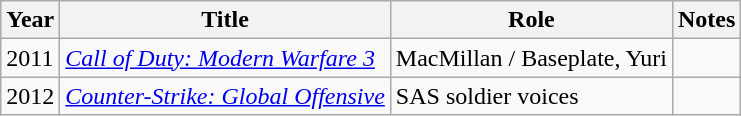<table class="wikitable sortable">
<tr>
<th>Year</th>
<th>Title</th>
<th>Role</th>
<th>Notes</th>
</tr>
<tr>
<td>2011</td>
<td><em><a href='#'>Call of Duty: Modern Warfare 3</a></em></td>
<td>MacMillan / Baseplate, Yuri</td>
<td></td>
</tr>
<tr>
<td>2012</td>
<td><em><a href='#'>Counter-Strike: Global Offensive</a></em></td>
<td>SAS soldier voices</td>
<td></td>
</tr>
</table>
